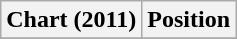<table class="wikitable sortable plainrowheaders" style="text-align:center">
<tr>
<th scope="col">Chart (2011)</th>
<th scope="col">Position</th>
</tr>
<tr>
</tr>
</table>
